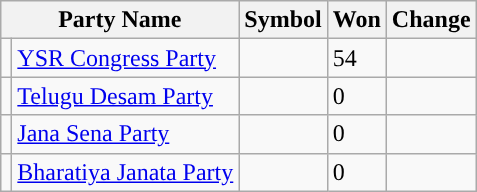<table CLASS="sortable wikitable">
<tr>
<th colspan=2>Party Name</th>
<th>Symbol</th>
<th>Won</th>
<th>Change</th>
</tr>
<tr>
<td></td>
<td><a href='#'>YSR Congress Party</a></td>
<td></td>
<td>54</td>
<td></td>
</tr>
<tr>
<td></td>
<td><a href='#'>Telugu Desam Party</a></td>
<td></td>
<td>0</td>
<td></td>
</tr>
<tr>
<td></td>
<td><a href='#'>Jana Sena Party</a></td>
<td></td>
<td>0</td>
<td></td>
</tr>
<tr>
<td></td>
<td><a href='#'>Bharatiya Janata Party</a></td>
<td></td>
<td>0</td>
<td></td>
</tr>
</table>
